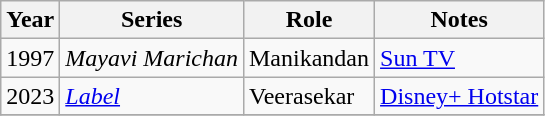<table class="wikitable sortable">
<tr>
<th scope="col">Year</th>
<th scope="col">Series</th>
<th scope="col">Role</th>
<th class="unsortable" scope="col">Notes</th>
</tr>
<tr>
<td>1997</td>
<td><em>Mayavi Marichan</em></td>
<td>Manikandan</td>
<td><a href='#'>Sun TV</a></td>
</tr>
<tr>
<td>2023</td>
<td><em><a href='#'>Label</a></em></td>
<td>Veerasekar</td>
<td><a href='#'>Disney+ Hotstar</a></td>
</tr>
<tr>
</tr>
</table>
